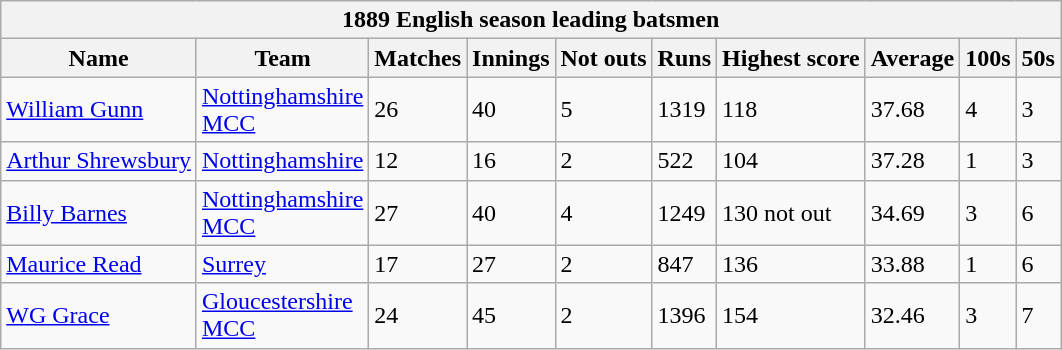<table class="wikitable">
<tr>
<th bgcolor="#efefef" colspan="10">1889 English season leading batsmen</th>
</tr>
<tr bgcolor="#efefef">
<th>Name</th>
<th>Team</th>
<th>Matches</th>
<th>Innings</th>
<th>Not outs</th>
<th>Runs</th>
<th>Highest score</th>
<th>Average</th>
<th>100s</th>
<th>50s</th>
</tr>
<tr>
<td><a href='#'>William Gunn</a></td>
<td><a href='#'>Nottinghamshire</a><br><a href='#'>MCC</a></td>
<td>26</td>
<td>40</td>
<td>5</td>
<td>1319</td>
<td>118</td>
<td>37.68</td>
<td>4</td>
<td>3</td>
</tr>
<tr>
<td><a href='#'>Arthur Shrewsbury</a></td>
<td><a href='#'>Nottinghamshire</a></td>
<td>12</td>
<td>16</td>
<td>2</td>
<td>522</td>
<td>104</td>
<td>37.28</td>
<td>1</td>
<td>3</td>
</tr>
<tr>
<td><a href='#'>Billy Barnes</a></td>
<td><a href='#'>Nottinghamshire</a><br><a href='#'>MCC</a></td>
<td>27</td>
<td>40</td>
<td>4</td>
<td>1249</td>
<td>130 not out</td>
<td>34.69</td>
<td>3</td>
<td>6</td>
</tr>
<tr>
<td><a href='#'>Maurice Read</a></td>
<td><a href='#'>Surrey</a></td>
<td>17</td>
<td>27</td>
<td>2</td>
<td>847</td>
<td>136</td>
<td>33.88</td>
<td>1</td>
<td>6</td>
</tr>
<tr>
<td><a href='#'>WG Grace</a></td>
<td><a href='#'>Gloucestershire</a><br><a href='#'>MCC</a></td>
<td>24</td>
<td>45</td>
<td>2</td>
<td>1396</td>
<td>154</td>
<td>32.46</td>
<td>3</td>
<td>7</td>
</tr>
</table>
